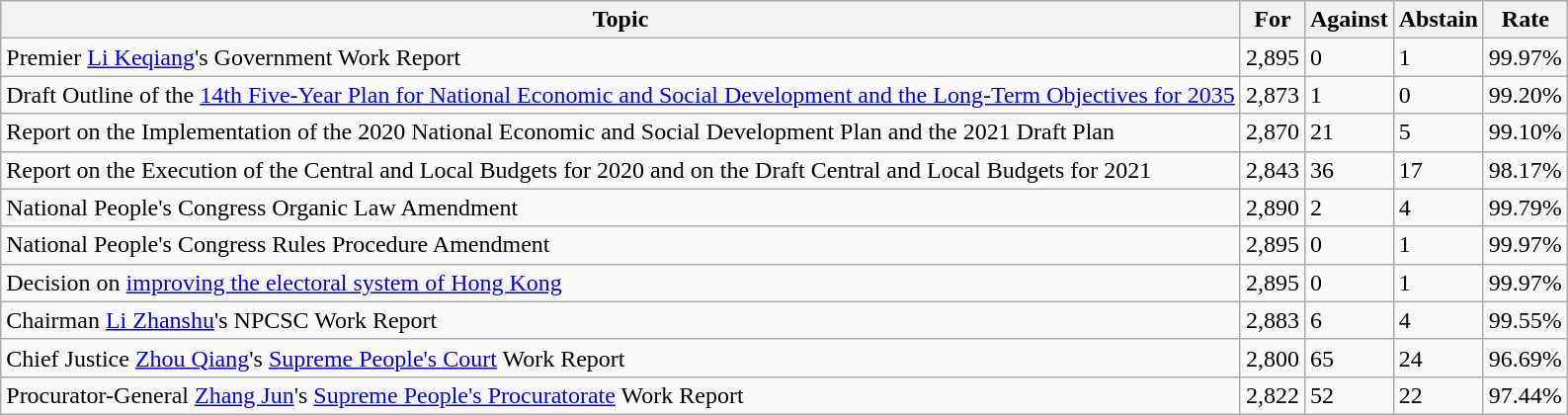<table class="wikitable">
<tr>
<th>Topic</th>
<th>For</th>
<th>Against</th>
<th>Abstain</th>
<th>Rate</th>
</tr>
<tr>
<td>Premier <a href='#'>Li Keqiang</a>'s Government Work Report</td>
<td>2,895</td>
<td>0</td>
<td>1</td>
<td>99.97%</td>
</tr>
<tr>
<td>Draft Outline of the <a href='#'>14th Five-Year Plan for National Economic and Social Development and the Long-Term Objectives for 2035</a></td>
<td>2,873</td>
<td>1</td>
<td>0</td>
<td>99.20%</td>
</tr>
<tr>
<td>Report on the Implementation of the 2020 National Economic and Social Development Plan and the 2021 Draft Plan</td>
<td>2,870</td>
<td>21</td>
<td>5</td>
<td>99.10%</td>
</tr>
<tr>
<td>Report on the Execution of the Central and Local Budgets for 2020 and on the Draft Central and Local Budgets for 2021</td>
<td>2,843</td>
<td>36</td>
<td>17</td>
<td>98.17%</td>
</tr>
<tr>
<td>National People's Congress Organic Law Amendment</td>
<td>2,890</td>
<td>2</td>
<td>4</td>
<td>99.79%</td>
</tr>
<tr>
<td>National People's Congress Rules Procedure Amendment</td>
<td>2,895</td>
<td>0</td>
<td>1</td>
<td>99.97%</td>
</tr>
<tr>
<td>Decision on <a href='#'>improving the electoral system of Hong Kong</a></td>
<td>2,895</td>
<td>0</td>
<td>1</td>
<td>99.97%</td>
</tr>
<tr>
<td>Chairman <a href='#'>Li Zhanshu</a>'s NPCSC Work Report</td>
<td>2,883</td>
<td>6</td>
<td>4</td>
<td>99.55%</td>
</tr>
<tr>
<td>Chief Justice <a href='#'>Zhou Qiang</a>'s <a href='#'>Supreme People's Court</a> Work Report</td>
<td>2,800</td>
<td>65</td>
<td>24</td>
<td>96.69%</td>
</tr>
<tr>
<td>Procurator-General <a href='#'>Zhang Jun</a>'s <a href='#'>Supreme People's Procuratorate</a> Work Report</td>
<td>2,822</td>
<td>52</td>
<td>22</td>
<td>97.44%</td>
</tr>
</table>
